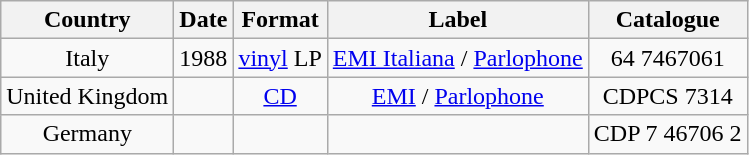<table class="wikitable">
<tr>
<th>Country</th>
<th>Date</th>
<th>Format</th>
<th>Label</th>
<th>Catalogue</th>
</tr>
<tr>
<td align=center>Italy</td>
<td align=center>1988</td>
<td align=center><a href='#'>vinyl</a> LP</td>
<td align=center><a href='#'>EMI Italiana</a> / <a href='#'>Parlophone</a></td>
<td align=center>64 7467061</td>
</tr>
<tr>
<td align=center>United Kingdom</td>
<td></td>
<td align=center><a href='#'>CD</a></td>
<td align=center><a href='#'>EMI</a> / <a href='#'>Parlophone</a></td>
<td align=center>CDPCS 7314</td>
</tr>
<tr>
<td align=center>Germany</td>
<td></td>
<td></td>
<td></td>
<td align=center>CDP 7 46706 2</td>
</tr>
</table>
